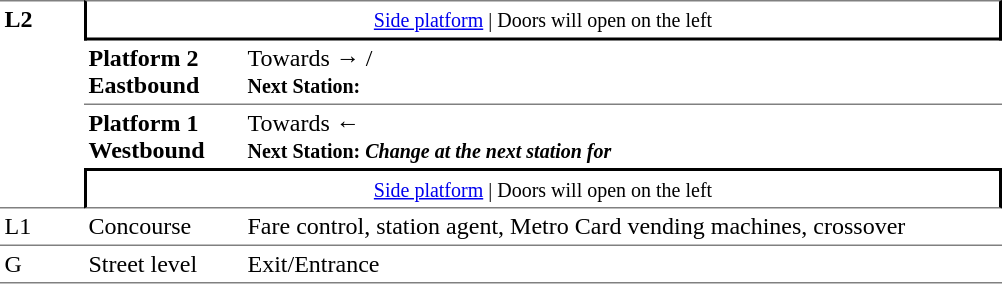<table table border=0 cellspacing=0 cellpadding=3>
<tr>
<td style="border-top:solid 1px grey;border-bottom:solid 1px grey;" width=50 rowspan=4 valign=top><strong>L2</strong></td>
<td style="border-top:solid 1px grey;border-right:solid 2px black;border-left:solid 2px black;border-bottom:solid 2px black;text-align:center;" colspan=2><small><a href='#'>Side platform</a> | Doors will open on the left </small></td>
</tr>
<tr>
<td style="border-bottom:solid 1px grey;" width=100><span><strong>Platform 2</strong><br><strong>Eastbound</strong></span></td>
<td style="border-bottom:solid 1px grey;" width=500>Towards →  / <br><small><strong>Next Station:</strong> </small></td>
</tr>
<tr>
<td><span><strong>Platform 1</strong><br><strong>Westbound</strong></span></td>
<td><span></span>Towards ← <br><small><strong>Next Station:</strong> </small> <small><strong><em>Change at the next station for <strong><em></small></td>
</tr>
<tr>
<td style="border-top:solid 2px black;border-right:solid 2px black;border-left:solid 2px black;border-bottom:solid 1px grey;" colspan=2  align=center><small><a href='#'>Side platform</a> | Doors will open on the left </small></td>
</tr>
<tr>
<td valign=top></strong>L1<strong></td>
<td valign=top>Concourse</td>
<td valign=top>Fare control, station agent, Metro Card vending machines, crossover</td>
</tr>
<tr>
<td style="border-bottom:solid 1px grey;border-top:solid 1px grey;" width=50 valign=top></strong>G<strong></td>
<td style="border-top:solid 1px grey;border-bottom:solid 1px grey;" width=100 valign=top>Street level</td>
<td style="border-top:solid 1px grey;border-bottom:solid 1px grey;" width=500 valign=top>Exit/Entrance</td>
</tr>
</table>
